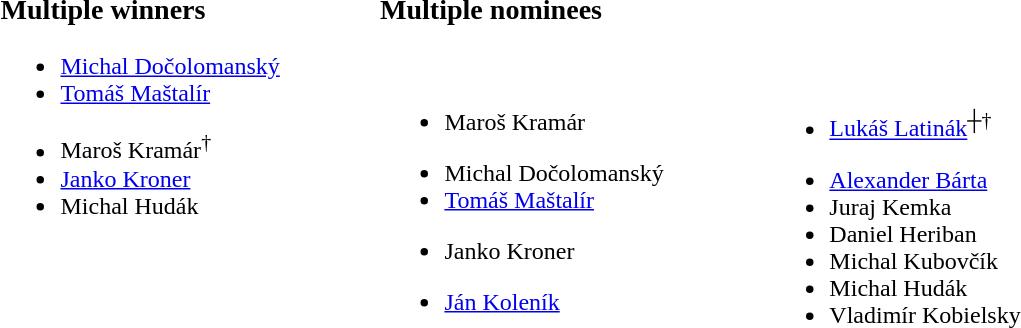<table border=0|>
<tr>
<td valign=top width=25%><br><h3>Multiple winners</h3><ul><li><a href='#'>Michal Dočolomanský</a></li><li><a href='#'>Tomáš Maštalír</a></li></ul><ul><li>Maroš Kramár<sup>†</sup></li><li><a href='#'>Janko Kroner</a></li><li>Michal Hudák</li></ul></td>
<td valign=top width=50%><br><h3>Multiple nominees</h3><table border=0|>
<tr>
<td valign=top width=25%><br><ul><li>Maroš Kramár</li></ul><ul><li>Michal Dočolomanský</li><li><a href='#'>Tomáš Maštalír</a></li></ul><ul><li>Janko Kroner</li></ul><ul><li><a href='#'>Ján Koleník</a></li></ul></td>
<td valign=top width=25%><br><ul><li><a href='#'>Lukáš Latinák</a><sup>┼†</sup></li></ul><ul><li><a href='#'>Alexander Bárta</a></li><li>Juraj Kemka</li><li>Daniel Heriban</li><li>Michal Kubovčík</li><li>Michal Hudák</li><li>Vladimír Kobielsky</li></ul></td>
</tr>
</table>
</td>
</tr>
</table>
